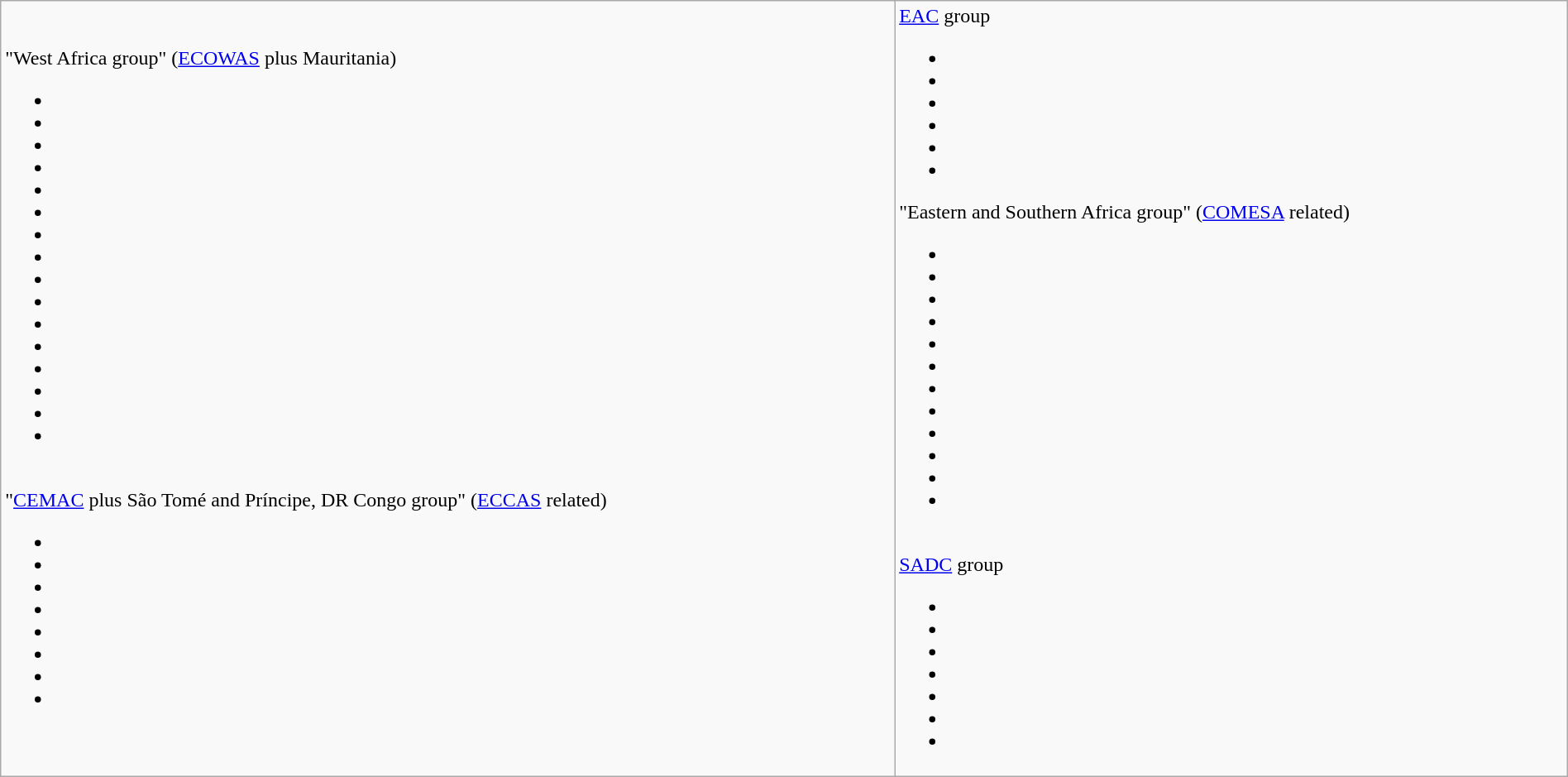<table class="wikitable sortable mw-collapsible mw-collapsed" width="100%">
<tr>
<td>"West Africa group" (<a href='#'>ECOWAS</a> plus Mauritania)<br><ul><li></li><li></li><li></li><li></li><li></li><li></li><li></li><li></li><li></li><li></li><li></li><li></li><li></li><li></li><li></li><li></li></ul><br>
"<a href='#'>CEMAC</a> plus São Tomé and Príncipe, DR Congo group" (<a href='#'>ECCAS</a> related)<ul><li></li><li></li><li></li><li></li><li></li><li></li><li></li><li></li></ul></td>
<td><a href='#'>EAC</a> group<br><ul><li></li><li></li><li></li><li> </li><li></li><li></li></ul>"Eastern and Southern Africa group" (<a href='#'>COMESA</a> related)<ul><li></li><li></li><li></li><li></li><li></li><li></li><li></li><li></li><li></li><li></li><li></li><li></li></ul><br>
<a href='#'>SADC</a> group<ul><li></li><li></li><li></li><li></li><li></li><li></li><li></li></ul></td>
</tr>
</table>
